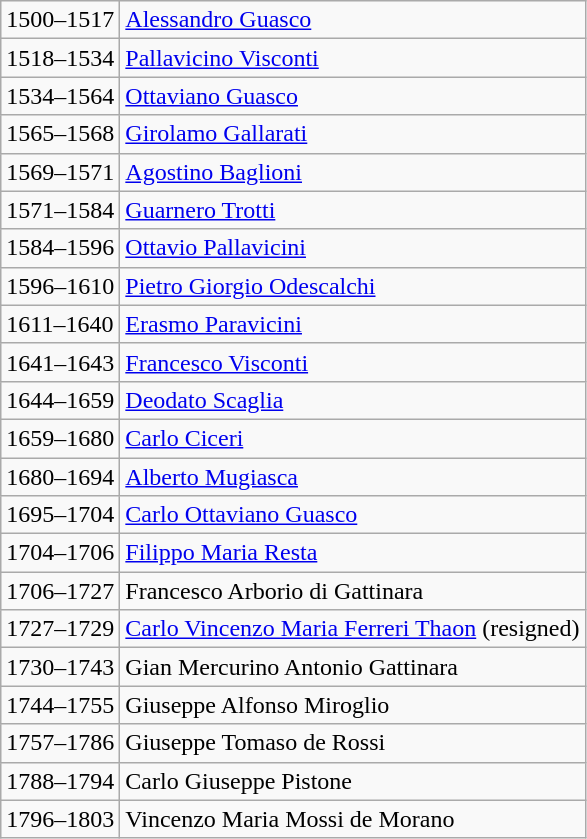<table class="wikitable">
<tr>
<td>1500–1517</td>
<td><a href='#'>Alessandro Guasco</a></td>
</tr>
<tr>
<td>1518–1534</td>
<td><a href='#'>Pallavicino Visconti</a></td>
</tr>
<tr>
<td>1534–1564</td>
<td><a href='#'>Ottaviano Guasco</a></td>
</tr>
<tr>
<td>1565–1568</td>
<td><a href='#'>Girolamo Gallarati</a></td>
</tr>
<tr>
<td>1569–1571</td>
<td><a href='#'>Agostino Baglioni</a></td>
</tr>
<tr>
<td>1571–1584</td>
<td><a href='#'>Guarnero Trotti</a></td>
</tr>
<tr>
<td>1584–1596</td>
<td><a href='#'>Ottavio Pallavicini</a></td>
</tr>
<tr>
<td>1596–1610</td>
<td><a href='#'>Pietro Giorgio Odescalchi</a></td>
</tr>
<tr>
<td>1611–1640</td>
<td><a href='#'>Erasmo Paravicini</a></td>
</tr>
<tr>
<td>1641–1643</td>
<td><a href='#'>Francesco Visconti</a></td>
</tr>
<tr>
<td>1644–1659</td>
<td><a href='#'>Deodato Scaglia</a></td>
</tr>
<tr>
<td>1659–1680</td>
<td><a href='#'>Carlo Ciceri</a></td>
</tr>
<tr>
<td>1680–1694</td>
<td><a href='#'>Alberto Mugiasca</a></td>
</tr>
<tr>
<td>1695–1704</td>
<td><a href='#'>Carlo Ottaviano Guasco</a></td>
</tr>
<tr>
<td>1704–1706</td>
<td><a href='#'>Filippo Maria Resta</a></td>
</tr>
<tr>
<td>1706–1727</td>
<td>Francesco Arborio di Gattinara</td>
</tr>
<tr>
<td>1727–1729</td>
<td><a href='#'>Carlo Vincenzo Maria Ferreri Thaon</a> (resigned)</td>
</tr>
<tr>
<td>1730–1743</td>
<td>Gian Mercurino Antonio Gattinara</td>
</tr>
<tr>
<td>1744–1755</td>
<td>Giuseppe Alfonso Miroglio</td>
</tr>
<tr>
<td>1757–1786</td>
<td>Giuseppe Tomaso de Rossi</td>
</tr>
<tr>
<td>1788–1794</td>
<td>Carlo Giuseppe Pistone</td>
</tr>
<tr>
<td>1796–1803</td>
<td>Vincenzo Maria Mossi de Morano</td>
</tr>
</table>
